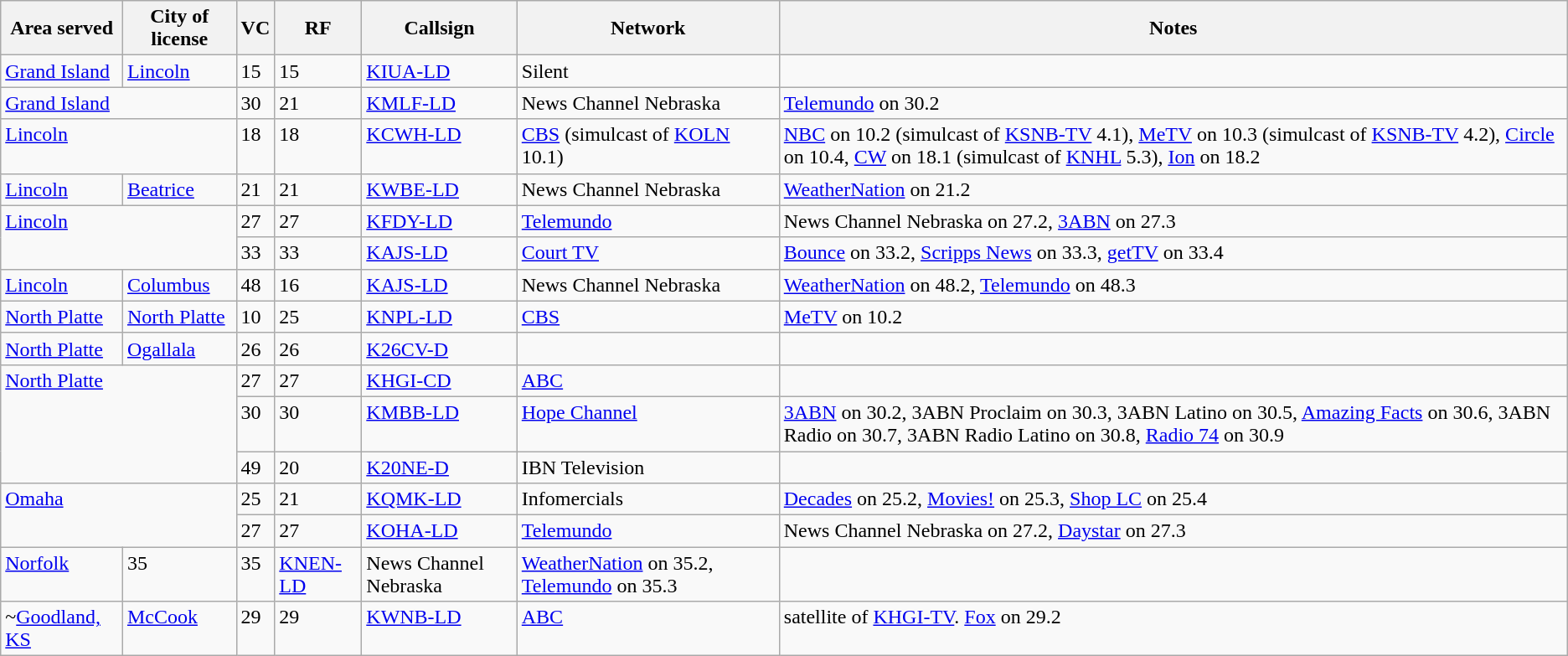<table class="sortable wikitable" style="margin: 1em 1em 1em 0; background: #f9f9f9;">
<tr>
<th>Area served</th>
<th>City of license</th>
<th>VC</th>
<th>RF</th>
<th>Callsign</th>
<th>Network</th>
<th class="unsortable">Notes</th>
</tr>
<tr style="vertical-align: top; text-align: left;">
<td><a href='#'>Grand Island</a></td>
<td><a href='#'>Lincoln</a></td>
<td>15</td>
<td>15</td>
<td><a href='#'>KIUA-LD</a></td>
<td>Silent</td>
<td></td>
</tr>
<tr style="vertical-align: top; text-align: left;">
<td colspan="2"><a href='#'>Grand Island</a></td>
<td>30</td>
<td>21</td>
<td><a href='#'>KMLF-LD</a></td>
<td>News Channel Nebraska</td>
<td><a href='#'>Telemundo</a> on 30.2</td>
</tr>
<tr style="vertical-align: top; text-align: left;">
<td colspan="2"><a href='#'>Lincoln</a></td>
<td>18</td>
<td>18</td>
<td><a href='#'>KCWH-LD</a></td>
<td><a href='#'>CBS</a> (simulcast of <a href='#'>KOLN</a> 10.1)</td>
<td><a href='#'>NBC</a> on 10.2 (simulcast of <a href='#'>KSNB-TV</a> 4.1), <a href='#'>MeTV</a> on 10.3 (simulcast of <a href='#'>KSNB-TV</a> 4.2), <a href='#'>Circle</a> on 10.4, <a href='#'>CW</a> on 18.1 (simulcast of <a href='#'>KNHL</a> 5.3), <a href='#'>Ion</a> on 18.2</td>
</tr>
<tr style="vertical-align: top; text-align: left;">
<td><a href='#'>Lincoln</a></td>
<td><a href='#'>Beatrice</a></td>
<td>21</td>
<td>21</td>
<td><a href='#'>KWBE-LD</a></td>
<td>News Channel Nebraska</td>
<td><a href='#'>WeatherNation</a> on 21.2</td>
</tr>
<tr style="vertical-align: top; text-align: left;">
<td colspan="2" rowspan="2"><a href='#'>Lincoln</a></td>
<td>27</td>
<td>27</td>
<td><a href='#'>KFDY-LD</a></td>
<td><a href='#'>Telemundo</a></td>
<td>News Channel Nebraska on 27.2, <a href='#'>3ABN</a> on 27.3</td>
</tr>
<tr style="vertical-align: top; text-align: left;">
<td>33</td>
<td>33</td>
<td><a href='#'>KAJS-LD</a></td>
<td><a href='#'>Court TV</a></td>
<td><a href='#'>Bounce</a> on 33.2, <a href='#'>Scripps News</a> on 33.3, <a href='#'>getTV</a> on 33.4</td>
</tr>
<tr style="vertical-align: top; text-align: left;">
<td><a href='#'>Lincoln</a></td>
<td><a href='#'>Columbus</a></td>
<td>48</td>
<td>16</td>
<td><a href='#'>KAJS-LD</a></td>
<td>News Channel Nebraska</td>
<td><a href='#'>WeatherNation</a> on 48.2, <a href='#'>Telemundo</a> on 48.3</td>
</tr>
<tr style="vertical-align: top; text-align: left;">
<td><a href='#'>North Platte</a></td>
<td><a href='#'>North Platte</a></td>
<td>10</td>
<td>25</td>
<td><a href='#'>KNPL-LD</a></td>
<td><a href='#'>CBS</a></td>
<td><a href='#'>MeTV</a> on 10.2</td>
</tr>
<tr style="vertical-align: top; text-align: left;">
<td><a href='#'>North Platte</a></td>
<td><a href='#'>Ogallala</a></td>
<td>26</td>
<td>26</td>
<td><a href='#'>K26CV-D</a></td>
<td></td>
<td></td>
</tr>
<tr style="vertical-align: top; text-align: left;">
<td colspan="2" rowspan="3"><a href='#'>North Platte</a></td>
<td>27</td>
<td>27</td>
<td><a href='#'>KHGI-CD</a></td>
<td><a href='#'>ABC</a></td>
<td></td>
</tr>
<tr style="vertical-align: top; text-align: left;">
<td>30</td>
<td>30</td>
<td><a href='#'>KMBB-LD</a></td>
<td><a href='#'>Hope Channel</a></td>
<td><a href='#'>3ABN</a> on 30.2, 3ABN Proclaim on 30.3, 3ABN Latino on 30.5, <a href='#'>Amazing Facts</a> on 30.6, 3ABN Radio on 30.7, 3ABN Radio Latino on 30.8, <a href='#'>Radio 74</a> on 30.9</td>
</tr>
<tr style="vertical-align: top; text-align: left;">
<td>49</td>
<td>20</td>
<td><a href='#'>K20NE-D</a></td>
<td>IBN Television</td>
<td></td>
</tr>
<tr style="vertical-align: top; text-align: left;">
<td colspan="2" rowspan="2"><a href='#'>Omaha</a></td>
<td>25</td>
<td>21</td>
<td><a href='#'>KQMK-LD</a></td>
<td>Infomercials</td>
<td><a href='#'>Decades</a> on 25.2, <a href='#'>Movies!</a> on 25.3, <a href='#'>Shop LC</a> on 25.4</td>
</tr>
<tr style="vertical-align: top; text-align: left;">
<td>27</td>
<td>27</td>
<td><a href='#'>KOHA-LD</a></td>
<td><a href='#'>Telemundo</a></td>
<td>News Channel Nebraska on 27.2, <a href='#'>Daystar</a> on 27.3</td>
</tr>
<tr style="vertical-align: top; text-align: left;">
<td><a href='#'>Norfolk</a></td>
<td>35</td>
<td>35</td>
<td><a href='#'>KNEN-LD</a></td>
<td>News Channel Nebraska</td>
<td><a href='#'>WeatherNation</a> on 35.2, <a href='#'>Telemundo</a> on 35.3</td>
</tr>
<tr style="vertical-align: top; text-align: left;">
<td>~<a href='#'>Goodland, KS</a></td>
<td><a href='#'>McCook</a></td>
<td>29</td>
<td>29</td>
<td><a href='#'>KWNB-LD</a></td>
<td><a href='#'>ABC</a></td>
<td>satellite of <a href='#'>KHGI-TV</a>. <a href='#'>Fox</a> on 29.2</td>
</tr>
</table>
